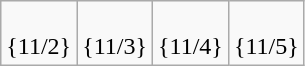<table class=wikitable>
<tr align=center>
<td><br>{11/2}</td>
<td><br>{11/3}</td>
<td><br>{11/4}</td>
<td><br>{11/5}</td>
</tr>
</table>
